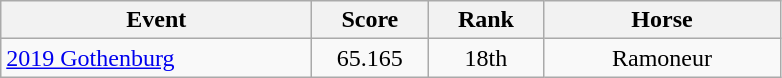<table class="wikitable" style="text-align: center;">
<tr ">
<th style="width:200px;">Event</th>
<th style="width:70px;">Score</th>
<th style="width:70px;">Rank</th>
<th style="width:150px;">Horse</th>
</tr>
<tr>
<td align=left> <a href='#'>2019 Gothenburg</a></td>
<td>65.165</td>
<td>18th</td>
<td>Ramoneur</td>
</tr>
</table>
